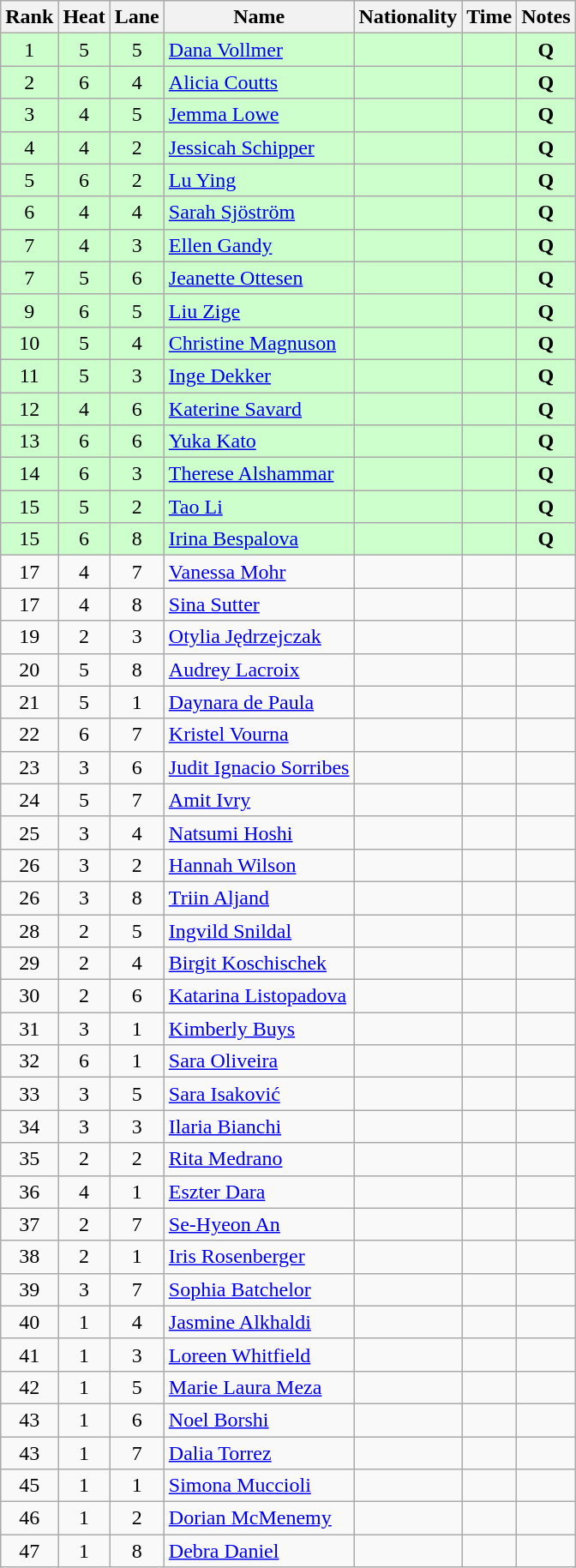<table class="wikitable sortable" style="text-align:center">
<tr>
<th>Rank</th>
<th>Heat</th>
<th>Lane</th>
<th>Name</th>
<th>Nationality</th>
<th>Time</th>
<th>Notes</th>
</tr>
<tr bgcolor=ccffcc>
<td>1</td>
<td>5</td>
<td>5</td>
<td align=left><a href='#'>Dana Vollmer</a></td>
<td align=left></td>
<td></td>
<td><strong>Q</strong></td>
</tr>
<tr bgcolor=ccffcc>
<td>2</td>
<td>6</td>
<td>4</td>
<td align=left><a href='#'>Alicia Coutts</a></td>
<td align=left></td>
<td></td>
<td><strong>Q</strong></td>
</tr>
<tr bgcolor=ccffcc>
<td>3</td>
<td>4</td>
<td>5</td>
<td align=left><a href='#'>Jemma Lowe</a></td>
<td align=left></td>
<td></td>
<td><strong>Q</strong></td>
</tr>
<tr bgcolor=ccffcc>
<td>4</td>
<td>4</td>
<td>2</td>
<td align=left><a href='#'>Jessicah Schipper</a></td>
<td align=left></td>
<td></td>
<td><strong>Q</strong></td>
</tr>
<tr bgcolor=ccffcc>
<td>5</td>
<td>6</td>
<td>2</td>
<td align=left><a href='#'>Lu Ying</a></td>
<td align=left></td>
<td></td>
<td><strong>Q</strong></td>
</tr>
<tr bgcolor=ccffcc>
<td>6</td>
<td>4</td>
<td>4</td>
<td align=left><a href='#'>Sarah Sjöström</a></td>
<td align=left></td>
<td></td>
<td><strong>Q</strong></td>
</tr>
<tr bgcolor=ccffcc>
<td>7</td>
<td>4</td>
<td>3</td>
<td align=left><a href='#'>Ellen Gandy</a></td>
<td align=left></td>
<td></td>
<td><strong>Q</strong></td>
</tr>
<tr bgcolor=ccffcc>
<td>7</td>
<td>5</td>
<td>6</td>
<td align=left><a href='#'>Jeanette Ottesen</a></td>
<td align=left></td>
<td></td>
<td><strong>Q</strong></td>
</tr>
<tr bgcolor=ccffcc>
<td>9</td>
<td>6</td>
<td>5</td>
<td align=left><a href='#'>Liu Zige</a></td>
<td align=left></td>
<td></td>
<td><strong>Q</strong></td>
</tr>
<tr bgcolor=ccffcc>
<td>10</td>
<td>5</td>
<td>4</td>
<td align=left><a href='#'>Christine Magnuson</a></td>
<td align=left></td>
<td></td>
<td><strong>Q</strong></td>
</tr>
<tr bgcolor=ccffcc>
<td>11</td>
<td>5</td>
<td>3</td>
<td align=left><a href='#'>Inge Dekker</a></td>
<td align=left></td>
<td></td>
<td><strong>Q</strong></td>
</tr>
<tr bgcolor=ccffcc>
<td>12</td>
<td>4</td>
<td>6</td>
<td align=left><a href='#'>Katerine Savard</a></td>
<td align=left></td>
<td></td>
<td><strong>Q</strong></td>
</tr>
<tr bgcolor=ccffcc>
<td>13</td>
<td>6</td>
<td>6</td>
<td align=left><a href='#'>Yuka Kato</a></td>
<td align=left></td>
<td></td>
<td><strong>Q</strong></td>
</tr>
<tr bgcolor=ccffcc>
<td>14</td>
<td>6</td>
<td>3</td>
<td align=left><a href='#'>Therese Alshammar</a></td>
<td align=left></td>
<td></td>
<td><strong>Q</strong></td>
</tr>
<tr bgcolor=ccffcc>
<td>15</td>
<td>5</td>
<td>2</td>
<td align=left><a href='#'>Tao Li</a></td>
<td align=left></td>
<td></td>
<td><strong>Q</strong></td>
</tr>
<tr bgcolor=ccffcc>
<td>15</td>
<td>6</td>
<td>8</td>
<td align=left><a href='#'>Irina Bespalova</a></td>
<td align=left></td>
<td></td>
<td><strong>Q</strong></td>
</tr>
<tr>
<td>17</td>
<td>4</td>
<td>7</td>
<td align=left><a href='#'>Vanessa Mohr</a></td>
<td align=left></td>
<td></td>
<td></td>
</tr>
<tr>
<td>17</td>
<td>4</td>
<td>8</td>
<td align=left><a href='#'>Sina Sutter</a></td>
<td align=left></td>
<td></td>
<td></td>
</tr>
<tr>
<td>19</td>
<td>2</td>
<td>3</td>
<td align=left><a href='#'>Otylia Jędrzejczak</a></td>
<td align=left></td>
<td></td>
<td></td>
</tr>
<tr>
<td>20</td>
<td>5</td>
<td>8</td>
<td align=left><a href='#'>Audrey Lacroix</a></td>
<td align=left></td>
<td></td>
<td></td>
</tr>
<tr>
<td>21</td>
<td>5</td>
<td>1</td>
<td align=left><a href='#'>Daynara de Paula</a></td>
<td align=left></td>
<td></td>
<td></td>
</tr>
<tr>
<td>22</td>
<td>6</td>
<td>7</td>
<td align=left><a href='#'>Kristel Vourna</a></td>
<td align=left></td>
<td></td>
<td></td>
</tr>
<tr>
<td>23</td>
<td>3</td>
<td>6</td>
<td align=left><a href='#'>Judit Ignacio Sorribes</a></td>
<td align=left></td>
<td></td>
<td></td>
</tr>
<tr>
<td>24</td>
<td>5</td>
<td>7</td>
<td align=left><a href='#'>Amit Ivry</a></td>
<td align=left></td>
<td></td>
<td></td>
</tr>
<tr>
<td>25</td>
<td>3</td>
<td>4</td>
<td align=left><a href='#'>Natsumi Hoshi</a></td>
<td align=left></td>
<td></td>
<td></td>
</tr>
<tr>
<td>26</td>
<td>3</td>
<td>2</td>
<td align=left><a href='#'>Hannah Wilson</a></td>
<td align=left></td>
<td></td>
<td></td>
</tr>
<tr>
<td>26</td>
<td>3</td>
<td>8</td>
<td align=left><a href='#'>Triin Aljand</a></td>
<td align=left></td>
<td></td>
<td></td>
</tr>
<tr>
<td>28</td>
<td>2</td>
<td>5</td>
<td align=left><a href='#'>Ingvild Snildal</a></td>
<td align=left></td>
<td></td>
<td></td>
</tr>
<tr>
<td>29</td>
<td>2</td>
<td>4</td>
<td align=left><a href='#'>Birgit Koschischek</a></td>
<td align=left></td>
<td></td>
<td></td>
</tr>
<tr>
<td>30</td>
<td>2</td>
<td>6</td>
<td align=left><a href='#'>Katarina Listopadova</a></td>
<td align=left></td>
<td></td>
<td></td>
</tr>
<tr>
<td>31</td>
<td>3</td>
<td>1</td>
<td align=left><a href='#'>Kimberly Buys</a></td>
<td align=left></td>
<td></td>
<td></td>
</tr>
<tr>
<td>32</td>
<td>6</td>
<td>1</td>
<td align=left><a href='#'>Sara Oliveira</a></td>
<td align=left></td>
<td></td>
<td></td>
</tr>
<tr>
<td>33</td>
<td>3</td>
<td>5</td>
<td align=left><a href='#'>Sara Isaković</a></td>
<td align=left></td>
<td></td>
<td></td>
</tr>
<tr>
<td>34</td>
<td>3</td>
<td>3</td>
<td align=left><a href='#'>Ilaria Bianchi</a></td>
<td align=left></td>
<td></td>
<td></td>
</tr>
<tr>
<td>35</td>
<td>2</td>
<td>2</td>
<td align=left><a href='#'>Rita Medrano</a></td>
<td align=left></td>
<td></td>
<td></td>
</tr>
<tr>
<td>36</td>
<td>4</td>
<td>1</td>
<td align=left><a href='#'>Eszter Dara</a></td>
<td align=left></td>
<td></td>
<td></td>
</tr>
<tr>
<td>37</td>
<td>2</td>
<td>7</td>
<td align=left><a href='#'>Se-Hyeon An</a></td>
<td align=left></td>
<td></td>
<td></td>
</tr>
<tr>
<td>38</td>
<td>2</td>
<td>1</td>
<td align=left><a href='#'>Iris Rosenberger</a></td>
<td align=left></td>
<td></td>
<td></td>
</tr>
<tr>
<td>39</td>
<td>3</td>
<td>7</td>
<td align=left><a href='#'>Sophia Batchelor</a></td>
<td align=left></td>
<td></td>
<td></td>
</tr>
<tr>
<td>40</td>
<td>1</td>
<td>4</td>
<td align=left><a href='#'>Jasmine Alkhaldi</a></td>
<td align=left></td>
<td></td>
<td></td>
</tr>
<tr>
<td>41</td>
<td>1</td>
<td>3</td>
<td align=left><a href='#'>Loreen Whitfield</a></td>
<td align=left></td>
<td></td>
<td></td>
</tr>
<tr>
<td>42</td>
<td>1</td>
<td>5</td>
<td align=left><a href='#'>Marie Laura Meza</a></td>
<td align=left></td>
<td></td>
<td></td>
</tr>
<tr>
<td>43</td>
<td>1</td>
<td>6</td>
<td align=left><a href='#'>Noel Borshi</a></td>
<td align=left></td>
<td></td>
<td></td>
</tr>
<tr>
<td>43</td>
<td>1</td>
<td>7</td>
<td align=left><a href='#'>Dalia Torrez</a></td>
<td align=left></td>
<td></td>
<td></td>
</tr>
<tr>
<td>45</td>
<td>1</td>
<td>1</td>
<td align=left><a href='#'>Simona Muccioli</a></td>
<td align=left></td>
<td></td>
<td></td>
</tr>
<tr>
<td>46</td>
<td>1</td>
<td>2</td>
<td align=left><a href='#'>Dorian McMenemy</a></td>
<td align=left></td>
<td></td>
<td></td>
</tr>
<tr>
<td>47</td>
<td>1</td>
<td>8</td>
<td align=left><a href='#'>Debra Daniel</a></td>
<td align=left></td>
<td></td>
<td></td>
</tr>
</table>
